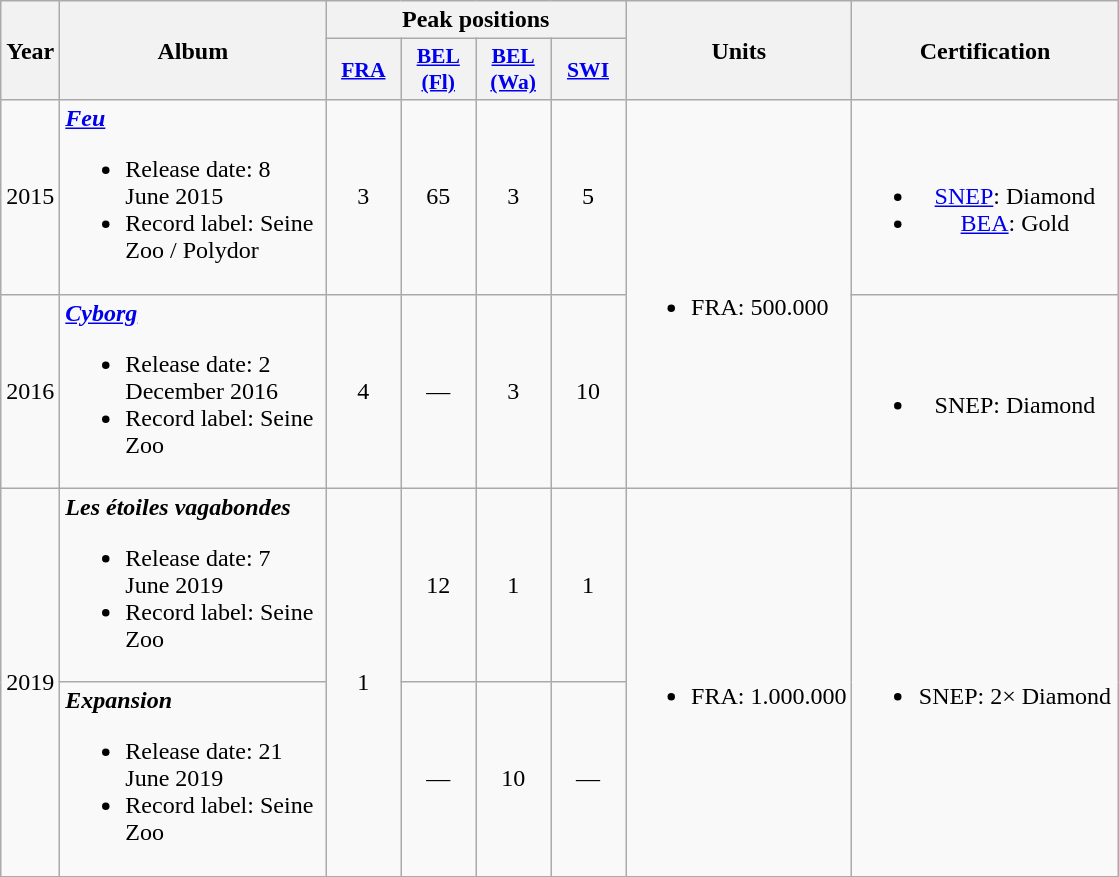<table class="wikitable">
<tr>
<th align="center" rowspan="2" width="10">Year</th>
<th align="center" rowspan="2" width="170">Album</th>
<th align="center" colspan="4" width="20">Peak positions</th>
<th rowspan="2">Units</th>
<th align="center" rowspan="2" width="170">Certification</th>
</tr>
<tr>
<th scope="col" style="width:3em;font-size:90%;"><a href='#'>FRA</a><br></th>
<th scope="col" style="width:3em;font-size:90%;"><a href='#'>BEL<br>(Fl)</a><br></th>
<th scope="col" style="width:3em;font-size:90%;"><a href='#'>BEL<br>(Wa)</a><br></th>
<th scope="col" style="width:3em;font-size:90%;"><a href='#'>SWI</a><br></th>
</tr>
<tr>
<td style="text-align:center;">2015</td>
<td><strong><em><a href='#'>Feu</a></em></strong><br><ul><li>Release date: 8 June 2015</li><li>Record label: Seine Zoo / Polydor</li></ul></td>
<td style="text-align:center;">3</td>
<td style="text-align:center;">65</td>
<td style="text-align:center;">3</td>
<td style="text-align:center;">5</td>
<td rowspan="2"><br><ul><li>FRA: 500.000</li></ul></td>
<td style="text-align:center;"><br><ul><li><a href='#'>SNEP</a>: Diamond</li><li><a href='#'>BEA</a>: Gold</li></ul></td>
</tr>
<tr>
<td>2016</td>
<td><strong><em><a href='#'>Cyborg</a></em></strong><br><ul><li>Release date: 2 December 2016</li><li>Record label: Seine Zoo</li></ul></td>
<td style="text-align:center;">4</td>
<td style="text-align:center;">—</td>
<td style="text-align:center;">3</td>
<td style="text-align:center;">10</td>
<td style="text-align:center;"><br><ul><li>SNEP: Diamond</li></ul></td>
</tr>
<tr>
<td rowspan="2">2019</td>
<td><strong><em>Les étoiles vagabondes</em></strong><br><ul><li>Release date: 7 June 2019</li><li>Record label: Seine Zoo</li></ul></td>
<td style="text-align:center;" rowspan="2">1<br></td>
<td style="text-align:center;">12</td>
<td style="text-align:center;">1</td>
<td style="text-align:center;">1</td>
<td rowspan="2"><br><ul><li>FRA: 1.000.000</li></ul></td>
<td rowspan="2" style="text-align:center;"><br><ul><li>SNEP: 2× Diamond</li></ul></td>
</tr>
<tr>
<td><strong><em>Expansion</em></strong><br><ul><li>Release date: 21 June 2019</li><li>Record label: Seine Zoo</li></ul></td>
<td style="text-align:center;">—</td>
<td style="text-align:center;">10</td>
<td style="text-align:center;">—</td>
</tr>
</table>
